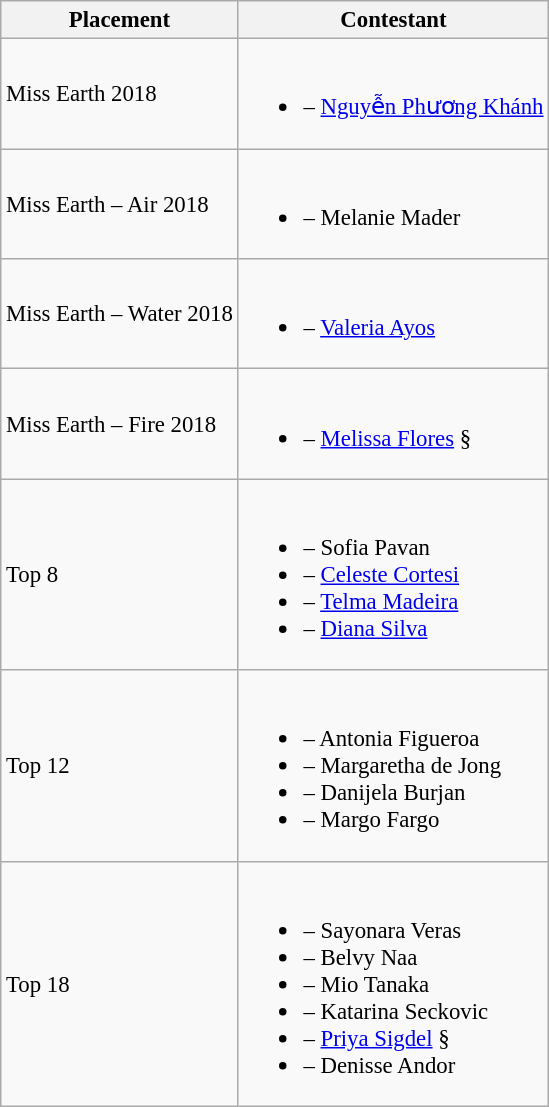<table class="wikitable sortable" style="font-size: 95%">
<tr>
<th>Placement</th>
<th>Contestant</th>
</tr>
<tr>
<td>Miss Earth 2018</td>
<td><br><ul><li> – <a href='#'>Nguyễn Phương Khánh</a></li></ul></td>
</tr>
<tr>
<td>Miss Earth – Air 2018</td>
<td><br><ul><li> – Melanie Mader</li></ul></td>
</tr>
<tr>
<td>Miss Earth – Water 2018</td>
<td><br><ul><li> – <a href='#'>Valeria Ayos</a></li></ul></td>
</tr>
<tr>
<td>Miss Earth – Fire 2018</td>
<td><br><ul><li> – <a href='#'>Melissa Flores</a> §</li></ul></td>
</tr>
<tr>
<td>Top 8</td>
<td><br><ul><li> – Sofia Pavan</li><li> – <a href='#'>Celeste Cortesi</a></li><li> – <a href='#'>Telma Madeira</a></li><li> – <a href='#'>Diana Silva</a></li></ul></td>
</tr>
<tr>
<td>Top 12</td>
<td><br><ul><li> – Antonia Figueroa</li><li> – Margaretha de Jong</li><li> – Danijela Burjan</li><li> – Margo Fargo</li></ul></td>
</tr>
<tr>
<td>Top 18</td>
<td><br><ul><li> – Sayonara Veras</li><li> – Belvy Naa</li><li> – Mio Tanaka</li><li> – Katarina Seckovic</li><li> – <a href='#'>Priya Sigdel</a> §</li><li> – Denisse Andor</li></ul></td>
</tr>
</table>
